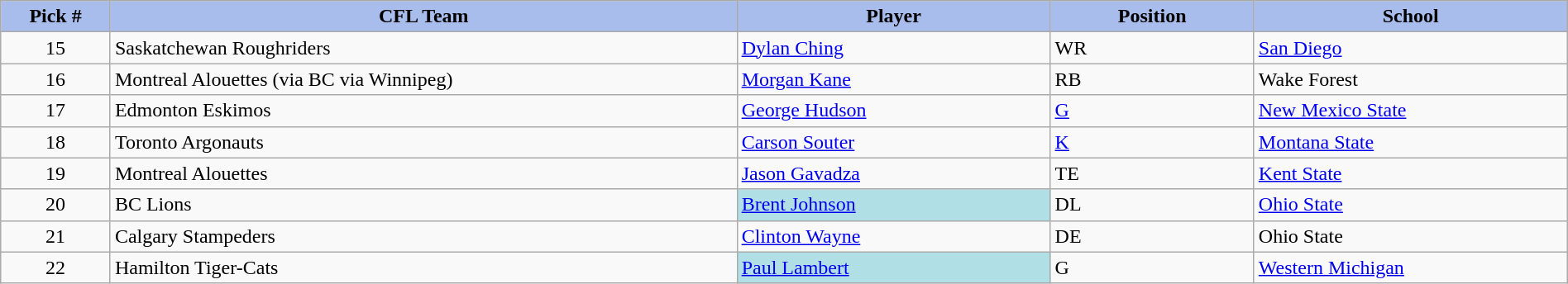<table class="wikitable" border="1" style="width: 100%">
<tr>
<th style="background:#a8bdec;" width=7%>Pick #</th>
<th width=40% style="background:#a8bdec;">CFL Team</th>
<th width=20% style="background:#a8bdec;">Player</th>
<th width=13% style="background:#a8bdec;">Position</th>
<th width=20% style="background:#a8bdec;">School</th>
</tr>
<tr>
<td align=center>15</td>
<td>Saskatchewan Roughriders</td>
<td><a href='#'>Dylan Ching</a></td>
<td>WR</td>
<td><a href='#'>San Diego</a></td>
</tr>
<tr>
<td align=center>16</td>
<td>Montreal Alouettes (via BC via Winnipeg)</td>
<td><a href='#'>Morgan Kane</a></td>
<td>RB</td>
<td>Wake Forest</td>
</tr>
<tr>
<td align=center>17</td>
<td>Edmonton Eskimos</td>
<td><a href='#'>George Hudson</a></td>
<td><a href='#'>G</a></td>
<td><a href='#'>New Mexico State</a></td>
</tr>
<tr>
<td align=center>18</td>
<td>Toronto Argonauts</td>
<td><a href='#'>Carson Souter</a></td>
<td><a href='#'>K</a></td>
<td><a href='#'>Montana State</a></td>
</tr>
<tr>
<td align=center>19</td>
<td>Montreal Alouettes</td>
<td><a href='#'>Jason Gavadza</a></td>
<td>TE</td>
<td><a href='#'>Kent State</a></td>
</tr>
<tr>
<td align=center>20</td>
<td>BC Lions</td>
<td bgcolor="#B0E0E6"><a href='#'>Brent Johnson</a></td>
<td>DL</td>
<td><a href='#'>Ohio State</a></td>
</tr>
<tr>
<td align=center>21</td>
<td>Calgary Stampeders</td>
<td><a href='#'>Clinton Wayne</a></td>
<td>DE</td>
<td>Ohio State</td>
</tr>
<tr>
<td align=center>22</td>
<td>Hamilton Tiger-Cats</td>
<td bgcolor="#B0E0E6"><a href='#'>Paul Lambert</a></td>
<td>G</td>
<td><a href='#'>Western Michigan</a></td>
</tr>
</table>
